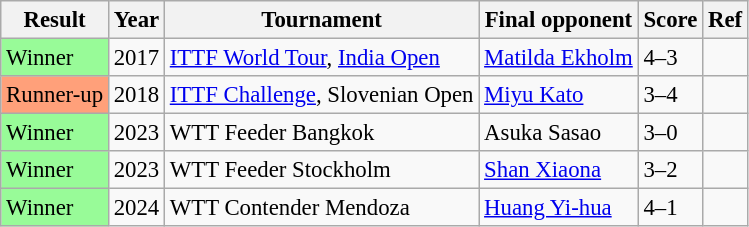<table class="sortable wikitable" style="font-size: 95%;">
<tr>
<th>Result</th>
<th class="unsortable">Year</th>
<th>Tournament</th>
<th>Final opponent</th>
<th>Score</th>
<th class="unsortable">Ref</th>
</tr>
<tr>
<td style="background: #98fb98;">Winner</td>
<td>2017</td>
<td><a href='#'>ITTF World Tour</a>, <a href='#'>India Open</a></td>
<td> <a href='#'>Matilda Ekholm</a></td>
<td>4–3</td>
<td></td>
</tr>
<tr>
<td style="background: #ffa07a;">Runner-up</td>
<td>2018</td>
<td><a href='#'>ITTF Challenge</a>, Slovenian Open</td>
<td> <a href='#'>Miyu Kato</a></td>
<td>3–4</td>
<td></td>
</tr>
<tr>
<td style="background: #98fb98;">Winner</td>
<td>2023</td>
<td>WTT Feeder Bangkok</td>
<td> Asuka Sasao</td>
<td>3–0</td>
<td></td>
</tr>
<tr>
<td style="background: #98fb98;">Winner</td>
<td>2023</td>
<td>WTT Feeder Stockholm</td>
<td> <a href='#'>Shan Xiaona</a></td>
<td>3–2</td>
<td></td>
</tr>
<tr>
<td style="background: #98fb98;">Winner</td>
<td>2024</td>
<td>WTT Contender Mendoza</td>
<td> <a href='#'>Huang Yi-hua</a></td>
<td>4–1</td>
<td></td>
</tr>
</table>
